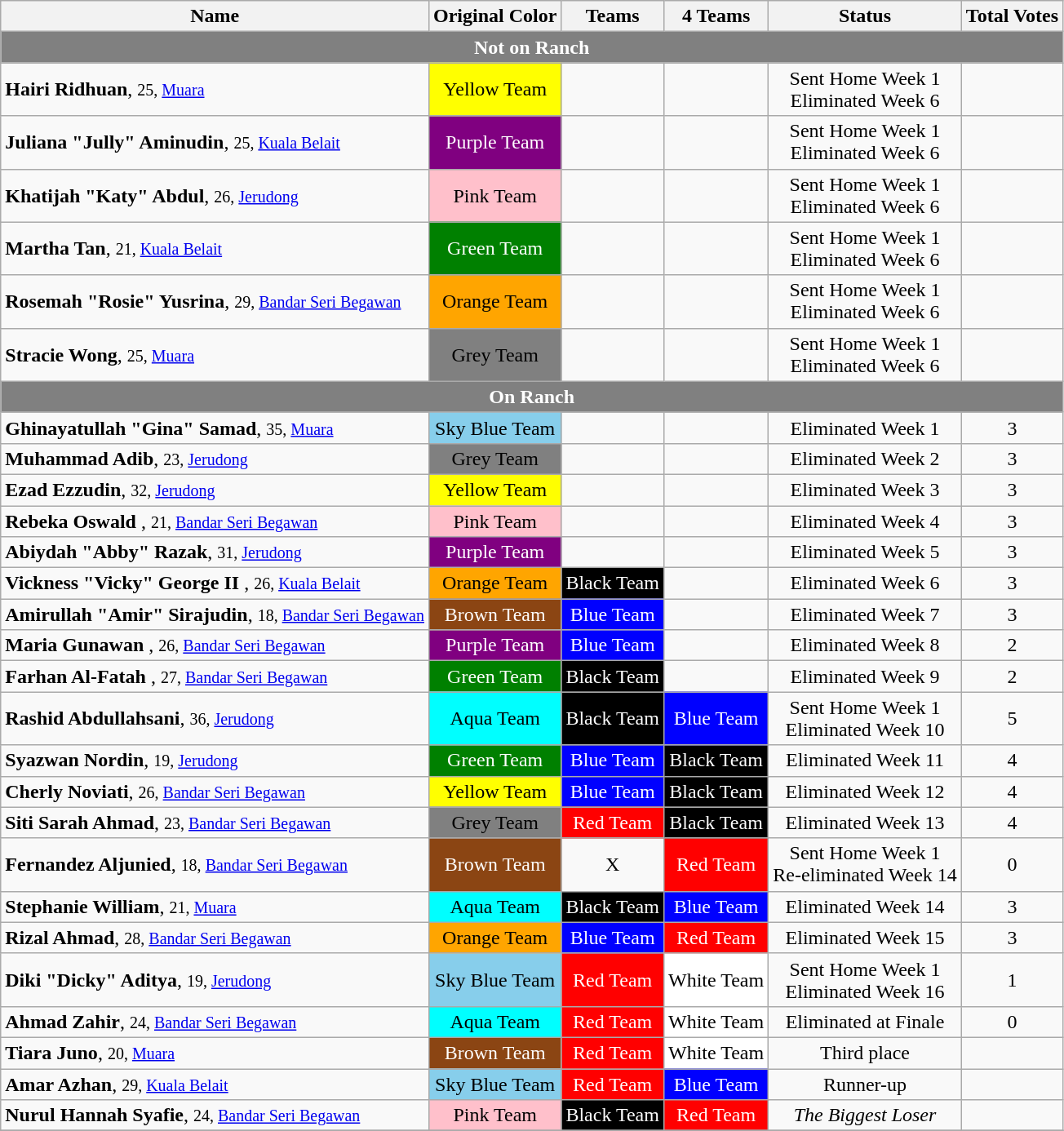<table class="wikitable" style="text-align:center" align="center">
<tr>
<th>Name</th>
<th>Original Color</th>
<th>Teams</th>
<th>4 Teams</th>
<th>Status</th>
<th>Total Votes</th>
</tr>
<tr>
<th colspan="6" style="background:gray; color:white;">Not on Ranch</th>
</tr>
<tr>
<td align="left"><strong> Hairi Ridhuan</strong>, <small>25, <a href='#'>Muara</a></small></td>
<td style="background:yellow;color:black;">Yellow Team</td>
<td></td>
<td></td>
<td>Sent Home Week 1<br>Eliminated Week 6</td>
<td></td>
</tr>
<tr>
<td align="left"><strong> Juliana "Jully" Aminudin</strong>, <small>25, <a href='#'>Kuala Belait</a></small></td>
<td style="background:purple;color:white;">Purple Team</td>
<td></td>
<td></td>
<td>Sent Home Week 1<br> Eliminated Week 6</td>
<td></td>
</tr>
<tr>
<td align="left"><strong> Khatijah "Katy" Abdul</strong>, <small>26, <a href='#'>Jerudong</a></small></td>
<td style="background:pink;color:black;">Pink Team</td>
<td></td>
<td></td>
<td>Sent Home Week 1<br> Eliminated Week 6</td>
<td></td>
</tr>
<tr>
<td align="left"><strong>Martha Tan</strong>, <small>21, <a href='#'>Kuala Belait</a></small></td>
<td style="background:green;color:white;">Green Team</td>
<td></td>
<td></td>
<td>Sent Home Week 1<br> Eliminated Week 6</td>
<td></td>
</tr>
<tr>
<td align="left"><strong> Rosemah "Rosie" Yusrina</strong>, <small>29, <a href='#'>Bandar Seri Begawan</a></small></td>
<td style="background:orange;color:black;">Orange Team</td>
<td></td>
<td></td>
<td>Sent Home Week 1<br> Eliminated Week 6</td>
<td></td>
</tr>
<tr>
<td align="left"><strong> Stracie Wong</strong>, <small>25, <a href='#'>Muara</a></small></td>
<td style="background:grey;color:black;">Grey Team</td>
<td></td>
<td></td>
<td>Sent Home Week 1<br> Eliminated Week 6</td>
<td></td>
</tr>
<tr>
<th colspan="6" style="background:gray; color:white;">On Ranch</th>
</tr>
<tr>
<td align="left"><strong>Ghinayatullah "Gina" Samad</strong>, <small>35, <a href='#'>Muara</a></small></td>
<td style="background:skyblue;color:black;">Sky Blue Team</td>
<td></td>
<td></td>
<td>Eliminated Week 1</td>
<td>3</td>
</tr>
<tr>
<td align="left"><strong> Muhammad Adib</strong>, <small>23, <a href='#'>Jerudong</a></small></td>
<td style="background:grey;color:black;">Grey Team</td>
<td></td>
<td></td>
<td>Eliminated Week 2</td>
<td>3</td>
</tr>
<tr>
<td align="left"><strong> Ezad Ezzudin</strong>, <small>32, <a href='#'>Jerudong</a></small></td>
<td style="background:yellow;color:black;">Yellow Team</td>
<td></td>
<td></td>
<td>Eliminated Week 3</td>
<td>3</td>
</tr>
<tr>
<td align="left"><strong>Rebeka Oswald </strong>, <small>21, <a href='#'>Bandar Seri Begawan</a></small></td>
<td style="background:pink;color:black;">Pink Team</td>
<td></td>
<td></td>
<td>Eliminated Week 4</td>
<td>3</td>
</tr>
<tr>
<td align="left"><strong> Abiydah "Abby" Razak</strong>, <small>31, <a href='#'>Jerudong</a></small></td>
<td style="background:purple;color:white;">Purple Team</td>
<td></td>
<td></td>
<td>Eliminated Week 5</td>
<td>3</td>
</tr>
<tr>
<td align="left"><strong>Vickness "Vicky" George II </strong>, <small>26, <a href='#'>Kuala Belait</a></small></td>
<td style="background:orange;color:black;">Orange Team</td>
<td style="background:black;color:white;">Black Team</td>
<td></td>
<td>Eliminated Week 6</td>
<td>3</td>
</tr>
<tr>
<td align="left"><strong> Amirullah "Amir" Sirajudin</strong>, <small>18, <a href='#'>Bandar Seri Begawan</a></small></td>
<td style="background:saddlebrown;color:white;">Brown Team</td>
<td style="background:blue;color:white;">Blue Team</td>
<td></td>
<td>Eliminated Week 7</td>
<td>3</td>
</tr>
<tr>
<td align="left"><strong>Maria Gunawan </strong>, <small>26, <a href='#'>Bandar Seri Begawan</a></small></td>
<td style="background:purple;color:white;">Purple Team</td>
<td style="background:blue;color:white;">Blue Team</td>
<td></td>
<td>Eliminated Week 8</td>
<td>2</td>
</tr>
<tr>
<td align="left"><strong>Farhan Al-Fatah </strong>, <small>27, <a href='#'>Bandar Seri Begawan</a></small></td>
<td style="background:green;color:white;">Green Team</td>
<td style="background:black;color:white;">Black Team</td>
<td></td>
<td>Eliminated Week 9</td>
<td>2</td>
</tr>
<tr>
<td align="left"><strong> Rashid Abdullahsani</strong>, <small>36, <a href='#'>Jerudong</a></small></td>
<td style="background:aqua;color:black;">Aqua Team</td>
<td style="background:black;color:white;">Black Team</td>
<td style="background:blue;color:white;">Blue Team</td>
<td>Sent Home Week 1<br> Eliminated Week 10</td>
<td>5</td>
</tr>
<tr>
<td align="left"><strong> Syazwan Nordin</strong>, <small>19, <a href='#'>Jerudong</a></small></td>
<td style="background:green;color:white;">Green Team</td>
<td style="background:blue;color:white;">Blue Team</td>
<td style="background:black;color:white;">Black Team</td>
<td>Eliminated Week 11</td>
<td>4</td>
</tr>
<tr>
<td align="left"><strong> Cherly Noviati</strong>, <small>26, <a href='#'>Bandar Seri Begawan</a></small></td>
<td style="background:yellow;color:black;">Yellow Team</td>
<td style="background:blue;color:white;">Blue Team</td>
<td style="background:black;color:white;">Black Team</td>
<td>Eliminated Week 12</td>
<td>4</td>
</tr>
<tr>
<td align="left"><strong> Siti Sarah Ahmad</strong>, <small> 23, <a href='#'>Bandar Seri Begawan</a></small></td>
<td style="background:grey;color:black;">Grey Team</td>
<td style="background:red;color:white;">Red Team</td>
<td style="background:black;color:white;">Black Team</td>
<td>Eliminated Week 13</td>
<td>4</td>
</tr>
<tr>
<td align="left"><strong> Fernandez Aljunied</strong>, <small>18, <a href='#'>Bandar Seri Begawan</a></small></td>
<td style="background:saddlebrown;color:white;">Brown Team</td>
<td>X</td>
<td style="background:red;color:white;">Red Team</td>
<td>Sent Home Week 1<br> Re-eliminated Week 14</td>
<td>0</td>
</tr>
<tr>
<td align="left"><strong> Stephanie William</strong>, <small>21, <a href='#'>Muara</a></small></td>
<td style="background:aqua;color:black;">Aqua Team</td>
<td style="background:black;color:white;">Black Team</td>
<td style="background:blue;color:white;">Blue Team</td>
<td>Eliminated Week 14</td>
<td>3</td>
</tr>
<tr>
<td align="left"><strong> Rizal Ahmad</strong>, <small>28, <a href='#'>Bandar Seri Begawan</a></small></td>
<td style="background:orange;color:black;">Orange Team</td>
<td style="background:blue;color:white;">Blue Team</td>
<td style="background:red;color:white;">Red Team</td>
<td>Eliminated Week 15</td>
<td>3</td>
</tr>
<tr>
<td align="left"><strong> Diki "Dicky" Aditya</strong>, <small>19, <a href='#'>Jerudong</a></small></td>
<td style="background:skyblue;color:black;">Sky Blue Team</td>
<td style="background:red;color:white;">Red Team</td>
<td style="background:white;color:black;">White Team</td>
<td>Sent Home Week 1<br> Eliminated Week 16</td>
<td>1</td>
</tr>
<tr>
<td align="left"><strong> Ahmad Zahir</strong>, <small>24, <a href='#'>Bandar Seri Begawan</a></small></td>
<td style="background:aqua;color:black;">Aqua Team</td>
<td style="background:red;color:white;">Red Team</td>
<td style="background:white;color:black;">White Team</td>
<td>Eliminated at Finale</td>
<td>0</td>
</tr>
<tr>
<td align="left"><strong>Tiara Juno</strong>, <small>20, <a href='#'>Muara</a></small></td>
<td style="background:saddlebrown;color:white;">Brown Team</td>
<td style="background:red;color:white;">Red Team</td>
<td style="background:white;color:black;">White Team</td>
<td>Third place</td>
<td></td>
</tr>
<tr>
<td align="left"><strong> Amar Azhan</strong>, <small> 29, <a href='#'>Kuala Belait</a></small></td>
<td style="background:skyblue;color:black;">Sky Blue Team</td>
<td style="background:red;color:white;">Red Team</td>
<td style="background:blue;color:white;">Blue Team</td>
<td>Runner-up</td>
<td></td>
</tr>
<tr>
<td align="left"><strong> Nurul Hannah Syafie</strong>, <small>24, <a href='#'>Bandar Seri Begawan</a></small></td>
<td style="background:pink;color:black;">Pink Team</td>
<td style="background:black;color:white;">Black Team</td>
<td style="background:red;color:white;">Red Team</td>
<td><em>The Biggest Loser</em></td>
<td></td>
</tr>
<tr>
</tr>
</table>
